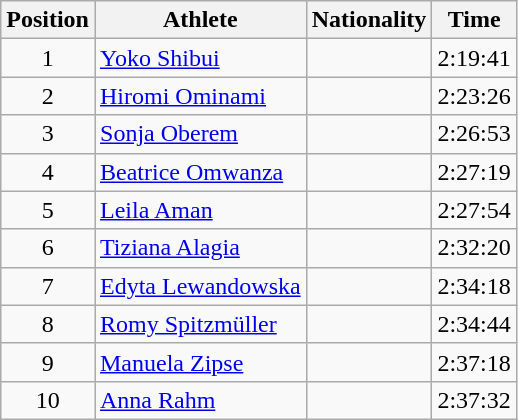<table class="wikitable sortable">
<tr>
<th>Position</th>
<th>Athlete</th>
<th>Nationality</th>
<th>Time</th>
</tr>
<tr>
<td style="text-align:center">1</td>
<td><a href='#'>Yoko Shibui</a></td>
<td></td>
<td>2:19:41</td>
</tr>
<tr>
<td style="text-align:center">2</td>
<td><a href='#'>Hiromi Ominami</a></td>
<td></td>
<td>2:23:26</td>
</tr>
<tr>
<td style="text-align:center">3</td>
<td><a href='#'>Sonja Oberem</a></td>
<td></td>
<td>2:26:53</td>
</tr>
<tr>
<td style="text-align:center">4</td>
<td><a href='#'>Beatrice Omwanza</a></td>
<td></td>
<td>2:27:19</td>
</tr>
<tr>
<td style="text-align:center">5</td>
<td><a href='#'>Leila Aman</a></td>
<td></td>
<td>2:27:54</td>
</tr>
<tr>
<td style="text-align:center">6</td>
<td><a href='#'>Tiziana Alagia</a></td>
<td></td>
<td>2:32:20</td>
</tr>
<tr>
<td style="text-align:center">7</td>
<td><a href='#'>Edyta Lewandowska</a></td>
<td></td>
<td>2:34:18</td>
</tr>
<tr>
<td style="text-align:center">8</td>
<td><a href='#'>Romy Spitzmüller</a></td>
<td></td>
<td>2:34:44</td>
</tr>
<tr>
<td style="text-align:center">9</td>
<td><a href='#'>Manuela Zipse</a></td>
<td></td>
<td>2:37:18</td>
</tr>
<tr>
<td style="text-align:center">10</td>
<td><a href='#'>Anna Rahm</a></td>
<td></td>
<td>2:37:32</td>
</tr>
</table>
